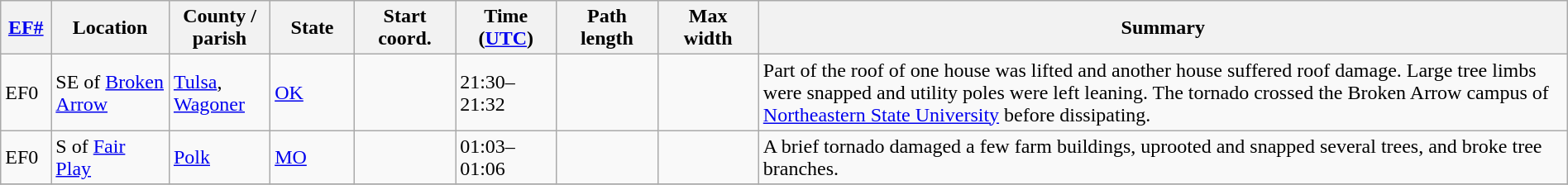<table class="wikitable sortable" style="width:100%;">
<tr>
<th scope="col"  style="width:3%; text-align:center;"><a href='#'>EF#</a></th>
<th scope="col"  style="width:7%; text-align:center;" class="unsortable">Location</th>
<th scope="col"  style="width:6%; text-align:center;" class="unsortable">County / parish</th>
<th scope="col"  style="width:5%; text-align:center;">State</th>
<th scope="col"  style="width:6%; text-align:center;">Start coord.</th>
<th scope="col"  style="width:6%; text-align:center;">Time (<a href='#'>UTC</a>)</th>
<th scope="col"  style="width:6%; text-align:center;">Path length</th>
<th scope="col"  style="width:6%; text-align:center;">Max width</th>
<th scope="col" class="unsortable" style="width:48%; text-align:center;">Summary</th>
</tr>
<tr>
<td bgcolor=>EF0</td>
<td>SE of <a href='#'>Broken Arrow</a></td>
<td><a href='#'>Tulsa</a>, <a href='#'>Wagoner</a></td>
<td><a href='#'>OK</a></td>
<td></td>
<td>21:30–21:32</td>
<td></td>
<td></td>
<td>Part of the roof of one house was lifted and another house suffered roof damage. Large tree limbs were snapped and utility poles were left leaning. The tornado crossed the Broken Arrow campus of <a href='#'>Northeastern State University</a> before dissipating.</td>
</tr>
<tr>
<td bgcolor=>EF0</td>
<td>S of <a href='#'>Fair Play</a></td>
<td><a href='#'>Polk</a></td>
<td><a href='#'>MO</a></td>
<td></td>
<td>01:03–01:06</td>
<td></td>
<td></td>
<td>A brief tornado damaged a few farm buildings, uprooted and snapped several trees, and broke tree branches.</td>
</tr>
<tr>
</tr>
</table>
